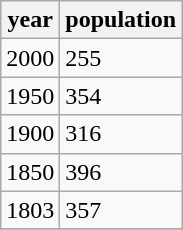<table class="wikitable">
<tr>
<th>year</th>
<th>population</th>
</tr>
<tr>
<td>2000</td>
<td>255</td>
</tr>
<tr>
<td>1950</td>
<td>354</td>
</tr>
<tr>
<td>1900</td>
<td>316</td>
</tr>
<tr>
<td>1850</td>
<td>396</td>
</tr>
<tr>
<td>1803</td>
<td>357</td>
</tr>
<tr>
</tr>
</table>
